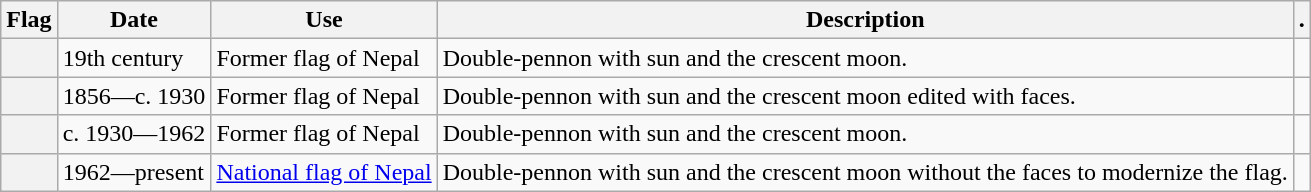<table class="wikitable plainrowheaders sortable">
<tr>
<th scope="col">Flag</th>
<th scope="col">Date</th>
<th scope="col">Use</th>
<th scope="col">Description</th>
<th scope="col" class="unsortable">.</th>
</tr>
<tr>
<th scope="row"></th>
<td>19th century</td>
<td>Former flag of Nepal</td>
<td>Double-pennon with sun and the crescent moon.</td>
<td style="text-align:center;"></td>
</tr>
<tr>
<th scope="row"></th>
<td>1856—c. 1930</td>
<td>Former flag of Nepal</td>
<td>Double-pennon with sun and the crescent moon edited with faces.</td>
<td style="text-align:center;"></td>
</tr>
<tr>
<th scope="row"></th>
<td>c. 1930—1962</td>
<td>Former flag of Nepal</td>
<td>Double-pennon with sun and the crescent moon.</td>
<td style="text-align:center;"></td>
</tr>
<tr>
<th scope="row"></th>
<td>1962—present</td>
<td><a href='#'>National flag of Nepal</a></td>
<td>Double-pennon with sun and the crescent moon without the faces to modernize the flag.</td>
<td style="text-align:center;"></td>
</tr>
</table>
